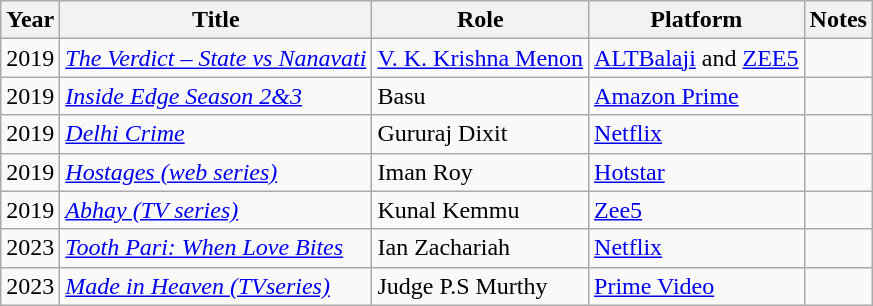<table class="wikitable">
<tr>
<th>Year</th>
<th>Title</th>
<th>Role</th>
<th>Platform</th>
<th>Notes</th>
</tr>
<tr>
<td>2019</td>
<td><em><a href='#'>The Verdict – State vs Nanavati</a></em></td>
<td><a href='#'>V. K. Krishna Menon</a></td>
<td><a href='#'>ALTBalaji</a> and <a href='#'>ZEE5</a></td>
<td></td>
</tr>
<tr>
<td>2019</td>
<td><em><a href='#'>Inside Edge Season 2&3</a></em></td>
<td>Basu</td>
<td><a href='#'>Amazon Prime</a></td>
<td></td>
</tr>
<tr>
<td>2019</td>
<td><em><a href='#'>Delhi Crime</a></em></td>
<td>Gururaj Dixit</td>
<td><a href='#'>Netflix</a></td>
<td></td>
</tr>
<tr>
<td>2019</td>
<td><em><a href='#'>Hostages (web series)</a></em></td>
<td>Iman Roy</td>
<td><a href='#'>Hotstar</a></td>
<td></td>
</tr>
<tr>
<td>2019</td>
<td><em><a href='#'>Abhay (TV series)</a></em></td>
<td>Kunal Kemmu</td>
<td><a href='#'>Zee5</a></td>
<td></td>
</tr>
<tr>
<td>2023</td>
<td><em><a href='#'>Tooth Pari: When Love Bites</a></em></td>
<td>Ian Zachariah</td>
<td><a href='#'>Netflix</a></td>
<td></td>
</tr>
<tr>
<td>2023</td>
<td><em><a href='#'>Made in Heaven (TVseries)</a></em></td>
<td>Judge P.S Murthy </td>
<td><a href='#'>Prime Video</a></td>
</tr>
</table>
